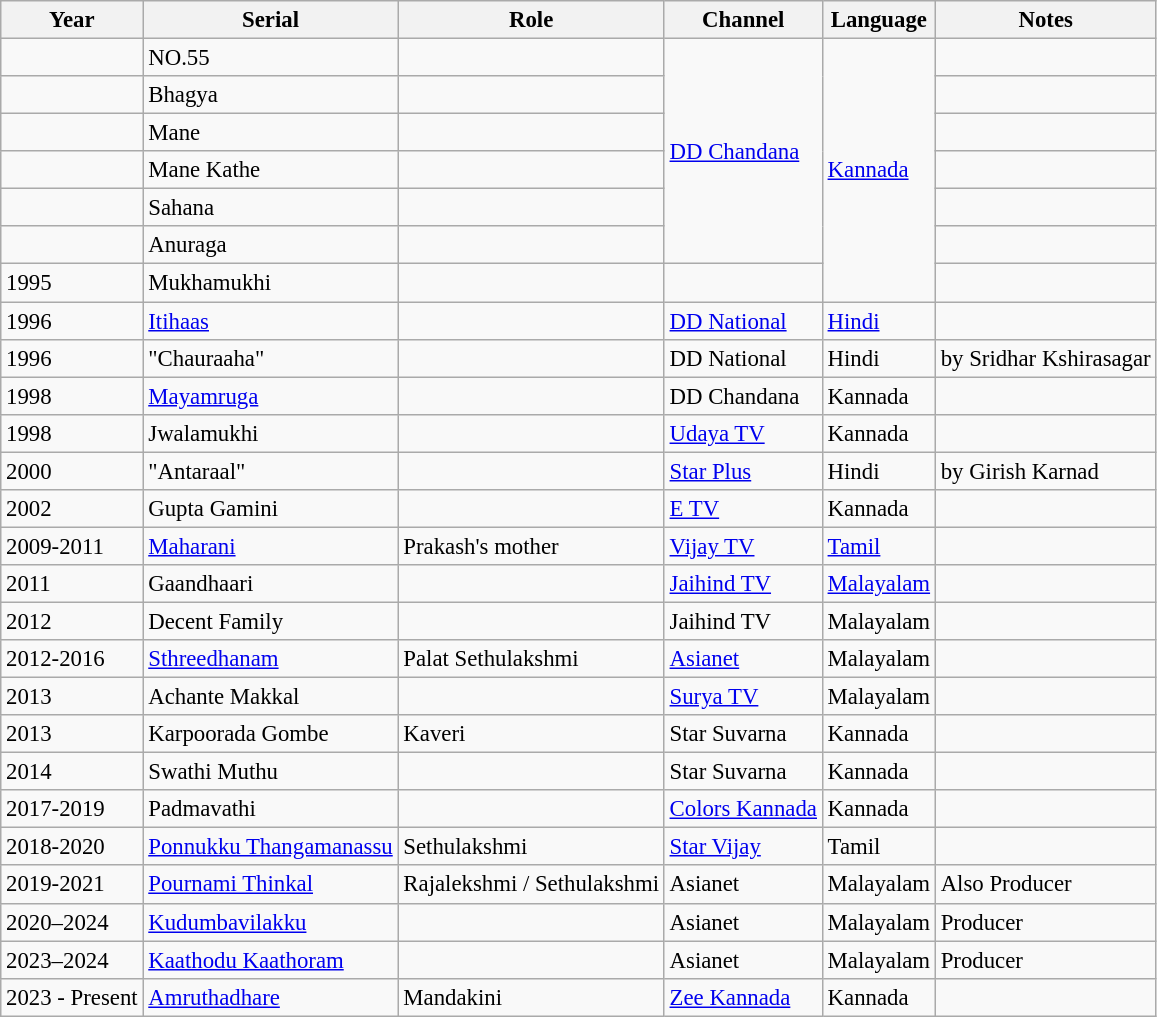<table class="wikitable sortable" style="font-size: 95%;">
<tr>
<th>Year</th>
<th>Serial</th>
<th>Role</th>
<th>Channel</th>
<th>Language</th>
<th>Notes</th>
</tr>
<tr>
<td></td>
<td>NO.55</td>
<td></td>
<td rowspan="6"><a href='#'>DD Chandana</a></td>
<td rowspan=7><a href='#'>Kannada</a></td>
<td></td>
</tr>
<tr>
<td></td>
<td>Bhagya</td>
<td></td>
<td></td>
</tr>
<tr>
<td></td>
<td>Mane</td>
<td></td>
<td></td>
</tr>
<tr>
<td></td>
<td>Mane Kathe</td>
<td></td>
<td></td>
</tr>
<tr>
<td></td>
<td>Sahana</td>
<td></td>
<td></td>
</tr>
<tr>
<td></td>
<td>Anuraga</td>
<td></td>
<td></td>
</tr>
<tr>
<td>1995</td>
<td>Mukhamukhi</td>
<td></td>
<td></td>
<td></td>
</tr>
<tr>
<td>1996</td>
<td><a href='#'>Itihaas</a></td>
<td></td>
<td><a href='#'>DD National</a></td>
<td><a href='#'>Hindi</a></td>
<td></td>
</tr>
<tr>
<td>1996</td>
<td>"Chauraaha"</td>
<td></td>
<td>DD National</td>
<td>Hindi</td>
<td>by Sridhar Kshirasagar</td>
</tr>
<tr>
<td>1998</td>
<td><a href='#'>Mayamruga</a></td>
<td></td>
<td>DD Chandana</td>
<td>Kannada</td>
<td></td>
</tr>
<tr>
<td>1998</td>
<td>Jwalamukhi</td>
<td></td>
<td><a href='#'>Udaya TV</a></td>
<td>Kannada</td>
<td></td>
</tr>
<tr>
<td>2000</td>
<td>"Antaraal"</td>
<td></td>
<td><a href='#'>Star Plus</a></td>
<td>Hindi</td>
<td>by Girish Karnad</td>
</tr>
<tr>
<td>2002</td>
<td>Gupta Gamini</td>
<td></td>
<td><a href='#'>E TV</a></td>
<td>Kannada</td>
<td></td>
</tr>
<tr>
<td>2009-2011</td>
<td><a href='#'>Maharani</a></td>
<td>Prakash's mother</td>
<td><a href='#'>Vijay TV</a></td>
<td><a href='#'>Tamil</a></td>
<td></td>
</tr>
<tr>
<td>2011</td>
<td>Gaandhaari</td>
<td></td>
<td><a href='#'>Jaihind TV</a></td>
<td><a href='#'>Malayalam</a></td>
<td></td>
</tr>
<tr>
<td>2012</td>
<td>Decent Family</td>
<td></td>
<td>Jaihind TV</td>
<td>Malayalam</td>
<td></td>
</tr>
<tr>
<td>2012-2016</td>
<td><a href='#'>Sthreedhanam</a></td>
<td>Palat Sethulakshmi</td>
<td><a href='#'>Asianet</a></td>
<td>Malayalam</td>
<td></td>
</tr>
<tr>
<td>2013</td>
<td>Achante Makkal</td>
<td></td>
<td><a href='#'>Surya TV</a></td>
<td>Malayalam</td>
<td></td>
</tr>
<tr>
<td>2013</td>
<td>Karpoorada Gombe</td>
<td>Kaveri</td>
<td>Star Suvarna</td>
<td>Kannada</td>
<td></td>
</tr>
<tr>
<td>2014</td>
<td>Swathi Muthu</td>
<td></td>
<td>Star Suvarna</td>
<td>Kannada</td>
<td></td>
</tr>
<tr>
<td>2017-2019</td>
<td>Padmavathi</td>
<td></td>
<td><a href='#'>Colors Kannada</a></td>
<td>Kannada</td>
<td></td>
</tr>
<tr>
<td>2018-2020</td>
<td><a href='#'>Ponnukku Thangamanassu</a></td>
<td>Sethulakshmi</td>
<td><a href='#'>Star Vijay</a></td>
<td>Tamil</td>
<td></td>
</tr>
<tr>
<td>2019-2021</td>
<td><a href='#'>Pournami Thinkal</a></td>
<td>Rajalekshmi / Sethulakshmi</td>
<td>Asianet</td>
<td>Malayalam</td>
<td>Also Producer</td>
</tr>
<tr>
<td>2020–2024</td>
<td><a href='#'>Kudumbavilakku</a></td>
<td></td>
<td>Asianet</td>
<td>Malayalam</td>
<td>Producer</td>
</tr>
<tr>
<td>2023–2024</td>
<td><a href='#'>Kaathodu Kaathoram</a></td>
<td></td>
<td>Asianet</td>
<td>Malayalam</td>
<td>Producer</td>
</tr>
<tr>
<td>2023 - Present</td>
<td><a href='#'>Amruthadhare</a></td>
<td>Mandakini</td>
<td><a href='#'>Zee Kannada</a></td>
<td>Kannada</td>
<td></td>
</tr>
</table>
